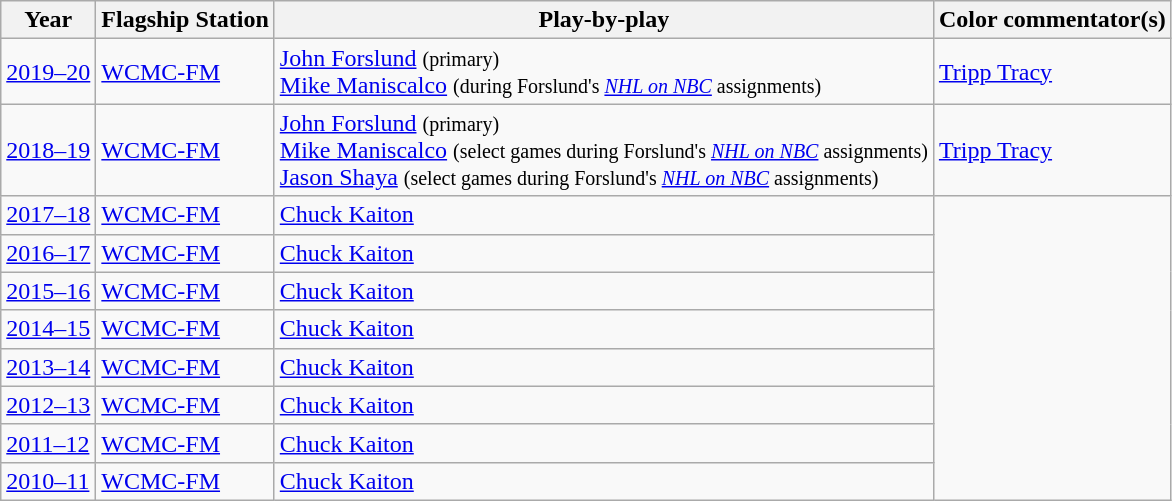<table class="wikitable">
<tr>
<th>Year</th>
<th>Flagship Station</th>
<th>Play-by-play</th>
<th>Color commentator(s)</th>
</tr>
<tr>
<td><a href='#'>2019–20</a></td>
<td><a href='#'>WCMC-FM</a></td>
<td><a href='#'>John Forslund</a> <small>(primary)</small><br><a href='#'>Mike Maniscalco</a> <small>(during Forslund's <em><a href='#'>NHL on NBC</a></em> assignments)</small></td>
<td><a href='#'>Tripp Tracy</a></td>
</tr>
<tr>
<td><a href='#'>2018–19</a></td>
<td><a href='#'>WCMC-FM</a></td>
<td><a href='#'>John Forslund</a> <small>(primary)</small><br><a href='#'>Mike Maniscalco</a> <small>(select games during Forslund's <em><a href='#'>NHL on NBC</a></em> assignments)</small><br><a href='#'>Jason Shaya</a> <small>(select games during Forslund's <em><a href='#'>NHL on NBC</a></em> assignments)</small></td>
<td><a href='#'>Tripp Tracy</a></td>
</tr>
<tr>
<td><a href='#'>2017–18</a></td>
<td><a href='#'>WCMC-FM</a></td>
<td><a href='#'>Chuck Kaiton</a></td>
</tr>
<tr>
<td><a href='#'>2016–17</a></td>
<td><a href='#'>WCMC-FM</a></td>
<td><a href='#'>Chuck Kaiton</a></td>
</tr>
<tr>
<td><a href='#'>2015–16</a></td>
<td><a href='#'>WCMC-FM</a></td>
<td><a href='#'>Chuck Kaiton</a></td>
</tr>
<tr>
<td><a href='#'>2014–15</a></td>
<td><a href='#'>WCMC-FM</a></td>
<td><a href='#'>Chuck Kaiton</a></td>
</tr>
<tr>
<td><a href='#'>2013–14</a></td>
<td><a href='#'>WCMC-FM</a></td>
<td><a href='#'>Chuck Kaiton</a></td>
</tr>
<tr>
<td><a href='#'>2012–13</a></td>
<td><a href='#'>WCMC-FM</a></td>
<td><a href='#'>Chuck Kaiton</a></td>
</tr>
<tr>
<td><a href='#'>2011–12</a></td>
<td><a href='#'>WCMC-FM</a></td>
<td><a href='#'>Chuck Kaiton</a></td>
</tr>
<tr>
<td><a href='#'>2010–11</a></td>
<td><a href='#'>WCMC-FM</a></td>
<td><a href='#'>Chuck Kaiton</a></td>
</tr>
</table>
